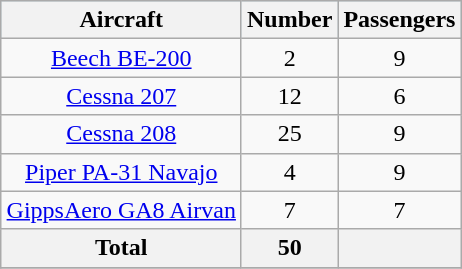<table class="wikitable" style="margin:auto; text-align:center">
<tr bgcolor=lightblue>
<th>Aircraft</th>
<th>Number</th>
<th>Passengers</th>
</tr>
<tr>
<td><a href='#'>Beech BE-200</a></td>
<td>2</td>
<td>9</td>
</tr>
<tr>
<td><a href='#'>Cessna 207</a></td>
<td>12</td>
<td>6</td>
</tr>
<tr>
<td><a href='#'>Cessna 208</a></td>
<td>25</td>
<td>9</td>
</tr>
<tr>
<td><a href='#'>Piper PA-31 Navajo</a></td>
<td>4</td>
<td>9</td>
</tr>
<tr>
<td><a href='#'>GippsAero GA8 Airvan</a></td>
<td>7</td>
<td>7</td>
</tr>
<tr>
<th>Total</th>
<th>50</th>
<th></th>
</tr>
<tr>
</tr>
</table>
